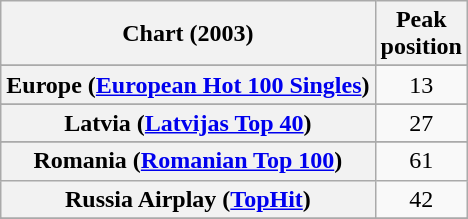<table class="wikitable sortable plainrowheaders" style="text-align:center">
<tr>
<th>Chart (2003)</th>
<th>Peak<br>position</th>
</tr>
<tr>
</tr>
<tr>
</tr>
<tr>
</tr>
<tr>
</tr>
<tr>
<th scope="row">Europe (<a href='#'>European Hot 100 Singles</a>)</th>
<td>13</td>
</tr>
<tr>
</tr>
<tr>
</tr>
<tr>
<th scope="row">Latvia (<a href='#'>Latvijas Top 40</a>)</th>
<td>27</td>
</tr>
<tr>
</tr>
<tr>
</tr>
<tr>
<th scope="row">Romania (<a href='#'>Romanian Top 100</a>)</th>
<td>61</td>
</tr>
<tr>
<th scope="row">Russia Airplay (<a href='#'>TopHit</a>)</th>
<td>42</td>
</tr>
<tr>
</tr>
<tr>
</tr>
<tr>
</tr>
<tr>
</tr>
</table>
